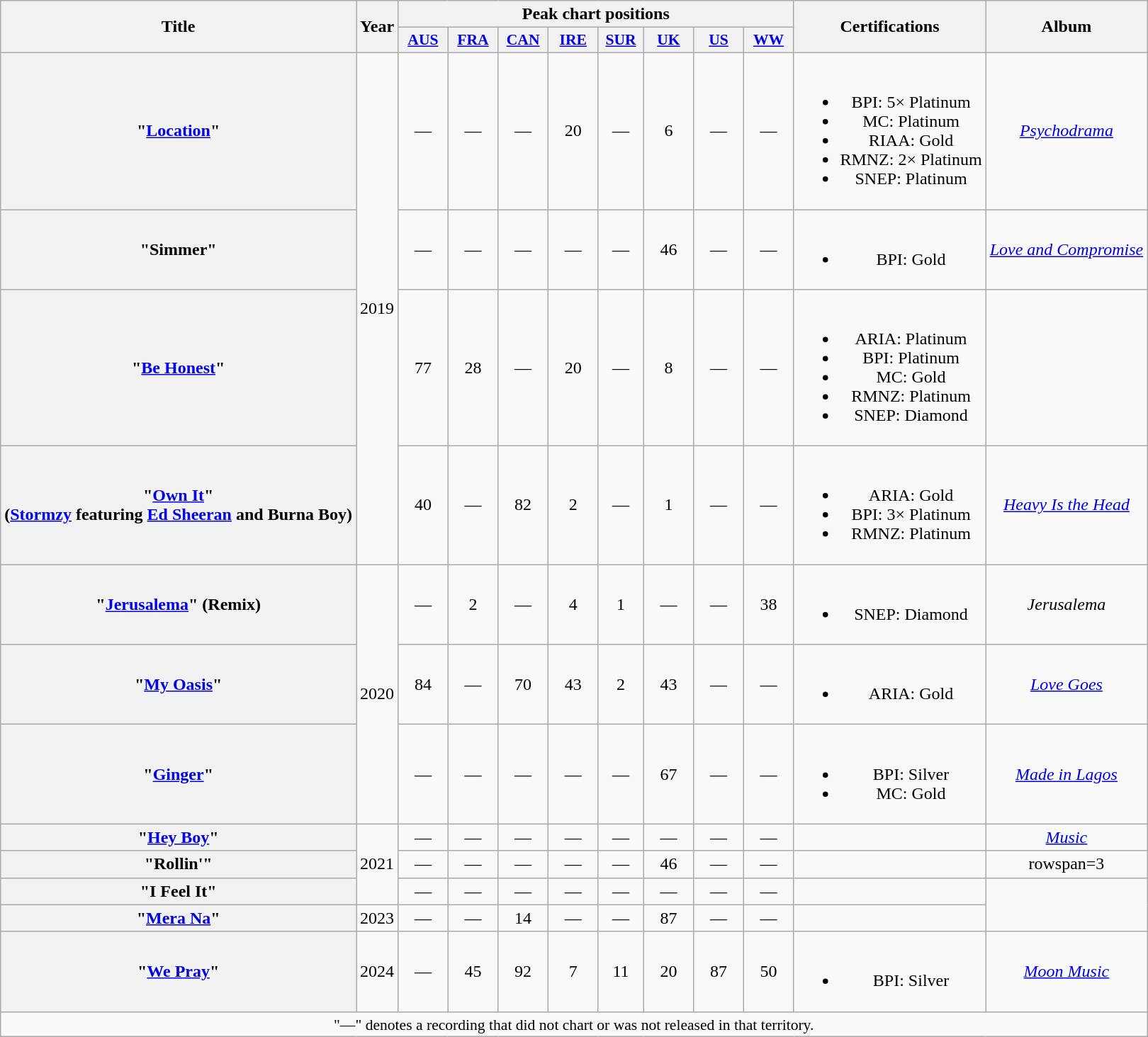<table class="wikitable plainrowheaders" style="text-align:center;">
<tr>
<th scope="col" rowspan="2">Title</th>
<th scope="col" rowspan="2">Year</th>
<th colspan="8" scope="col">Peak chart positions</th>
<th scope="col" rowspan="2">Certifications</th>
<th scope="col" rowspan="2">Album</th>
</tr>
<tr>
<th scope="col" style="width:2.8em;font-size:90%;"><a href='#'>AUS</a><br></th>
<th scope="col" style="width:2.8em;font-size:90%;"><a href='#'>FRA</a><br></th>
<th scope="col" style="width:2.8em;font-size:90%;"><a href='#'>CAN</a><br></th>
<th scope="col" style="width:2.8em;font-size:90%;"><a href='#'>IRE</a><br></th>
<th scope="col" style="width:2.5em;font-size:90%;"><a href='#'>SUR</a><br></th>
<th scope="col" style="width:2.8em;font-size:90%;"><a href='#'>UK</a><br></th>
<th scope="col" style="width:2.8em;font-size:90%;"><a href='#'>US</a><br></th>
<th scope="col" style="width:2.8em;font-size:90%;"><a href='#'>WW</a><br></th>
</tr>
<tr>
<th scope="row">"<a href='#'>Location</a>"<br></th>
<td rowspan="4">2019</td>
<td>—</td>
<td>—</td>
<td>—</td>
<td>20</td>
<td>—</td>
<td>6</td>
<td>—</td>
<td>—</td>
<td><br><ul><li>BPI: 5× Platinum</li><li>MC: Platinum</li><li>RIAA: Gold</li><li>RMNZ: 2× Platinum</li><li>SNEP: Platinum</li></ul></td>
<td><em><a href='#'>Psychodrama</a></em></td>
</tr>
<tr>
<th scope="row">"Simmer"<br></th>
<td>—</td>
<td>—</td>
<td>—</td>
<td>—</td>
<td>—</td>
<td>46</td>
<td>—</td>
<td>—</td>
<td><br><ul><li>BPI: Gold</li></ul></td>
<td><em><a href='#'>Love and Compromise</a></em></td>
</tr>
<tr>
<th scope="row">"<a href='#'>Be Honest</a>"<br></th>
<td>77</td>
<td>28</td>
<td>—</td>
<td>20</td>
<td>—</td>
<td>8</td>
<td>—</td>
<td>—</td>
<td><br><ul><li>ARIA: Platinum</li><li>BPI: Platinum</li><li>MC: Gold</li><li>RMNZ: Platinum</li><li>SNEP: Diamond</li></ul></td>
<td></td>
</tr>
<tr>
<th scope="row">"<a href='#'>Own It</a>"<br><span>(<a href='#'>Stormzy</a> featuring <a href='#'>Ed Sheeran</a> and Burna Boy)</span></th>
<td>40</td>
<td>—</td>
<td>82</td>
<td>2</td>
<td>—</td>
<td>1</td>
<td>—</td>
<td>—</td>
<td><br><ul><li>ARIA: Gold</li><li>BPI: 3× Platinum</li><li>RMNZ: Platinum</li></ul></td>
<td><em><a href='#'>Heavy Is the Head</a></em></td>
</tr>
<tr>
<th scope="row">"<a href='#'>Jerusalema</a>" (Remix)<br></th>
<td rowspan="3">2020</td>
<td>—</td>
<td>2</td>
<td>—</td>
<td>4</td>
<td>1</td>
<td>—</td>
<td>—</td>
<td>38</td>
<td><br><ul><li>SNEP: Diamond</li></ul></td>
<td><em>Jerusalema</em></td>
</tr>
<tr>
<th scope="row">"<a href='#'>My Oasis</a>"<br></th>
<td>84</td>
<td>—</td>
<td>70</td>
<td>43</td>
<td>2</td>
<td>43</td>
<td>—</td>
<td>—</td>
<td><br><ul><li>ARIA: Gold</li></ul></td>
<td><em><a href='#'>Love Goes</a></em></td>
</tr>
<tr>
<th scope="row">"<a href='#'>Ginger</a>"<br></th>
<td>—</td>
<td>—</td>
<td>—</td>
<td>—</td>
<td>—</td>
<td>67</td>
<td>—</td>
<td>—</td>
<td><br><ul><li>BPI: Silver</li><li>MC: Gold</li></ul></td>
<td><em><a href='#'>Made in Lagos</a></em></td>
</tr>
<tr>
<th scope="row">"<a href='#'>Hey Boy</a>" <br></th>
<td rowspan="3">2021</td>
<td>—</td>
<td>—</td>
<td>—</td>
<td>—</td>
<td>—</td>
<td>—</td>
<td>—</td>
<td>—</td>
<td></td>
<td><a href='#'><em>Music</em></a></td>
</tr>
<tr>
<th scope="row">"Rollin'"<br></th>
<td>—</td>
<td>—</td>
<td>—</td>
<td>—</td>
<td>—</td>
<td>46</td>
<td>—</td>
<td>—</td>
<td></td>
<td>rowspan=3 </td>
</tr>
<tr>
<th scope="row">"I Feel It"<br></th>
<td>—</td>
<td>—</td>
<td>—</td>
<td>—</td>
<td>—</td>
<td>—</td>
<td>—</td>
<td>—</td>
<td></td>
</tr>
<tr>
<th scope="row">"<a href='#'>Mera Na</a>"<br></th>
<td>2023</td>
<td>—</td>
<td>—</td>
<td>14</td>
<td>—</td>
<td>—</td>
<td>87</td>
<td>—</td>
<td>—</td>
<td></td>
</tr>
<tr>
<th scope="row">"<a href='#'>We Pray</a>"<br></th>
<td>2024</td>
<td>—</td>
<td>45</td>
<td>92</td>
<td>7</td>
<td>11</td>
<td>20</td>
<td>87</td>
<td>50</td>
<td><br><ul><li>BPI: Silver</li></ul></td>
<td><em><a href='#'>Moon Music</a></em></td>
</tr>
<tr>
<td colspan="12" style="font-size:90%">"—" denotes a recording that did not chart or was not released in that territory.</td>
</tr>
</table>
